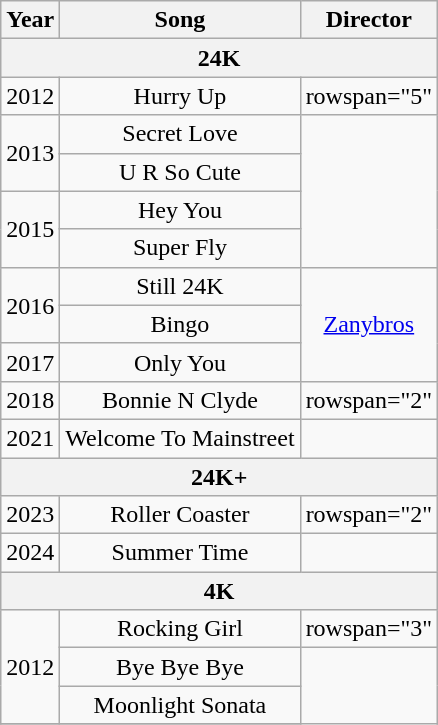<table class="wikitable" style="text-align:center;">
<tr>
<th>Year</th>
<th>Song</th>
<th>Director</th>
</tr>
<tr>
<th scope="col" colspan="3">24K</th>
</tr>
<tr>
<td>2012</td>
<td>Hurry Up</td>
<td>rowspan="5" </td>
</tr>
<tr>
<td rowspan="2">2013</td>
<td>Secret Love</td>
</tr>
<tr>
<td>U R So Cute</td>
</tr>
<tr>
<td rowspan="2">2015</td>
<td>Hey You</td>
</tr>
<tr>
<td>Super Fly</td>
</tr>
<tr>
<td rowspan="2">2016</td>
<td>Still 24K</td>
<td rowspan="3"><a href='#'>Zanybros</a></td>
</tr>
<tr>
<td>Bingo</td>
</tr>
<tr>
<td>2017</td>
<td>Only You</td>
</tr>
<tr>
<td rowspan="1">2018</td>
<td>Bonnie N Clyde</td>
<td>rowspan="2" </td>
</tr>
<tr>
<td rowspan="1">2021</td>
<td>Welcome To Mainstreet</td>
</tr>
<tr>
<th scope="col" colspan="3">24K+</th>
</tr>
<tr>
<td>2023</td>
<td>Roller Coaster</td>
<td>rowspan="2" </td>
</tr>
<tr>
<td>2024</td>
<td>Summer Time</td>
</tr>
<tr>
<th scope="col" colspan="3">4K</th>
</tr>
<tr>
<td rowspan="3">2012</td>
<td>Rocking Girl</td>
<td>rowspan="3" </td>
</tr>
<tr>
<td>Bye Bye Bye</td>
</tr>
<tr>
<td>Moonlight Sonata</td>
</tr>
<tr>
</tr>
</table>
